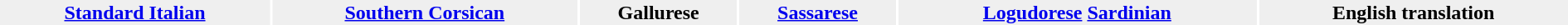<table class="itwiki_template_toc" width="100%" style="text-align:center">
<tr>
<th bgcolor="#EFEFEF"><a href='#'>Standard Italian</a></th>
<th bgcolor="#EFEFEF"><a href='#'>Southern Corsican</a></th>
<th bgcolor="#EFEFEF">Gallurese</th>
<th bgcolor="#EFEFEF"><a href='#'>Sassarese</a></th>
<th bgcolor="#EFEFEF"><a href='#'>Logudorese</a> <a href='#'>Sardinian</a></th>
<th bgcolor="#EFEFEF">English translation</th>
</tr>
<tr>
<td></td>
<td></td>
<td></td>
<td></td>
<td></td>
<td></td>
</tr>
</table>
